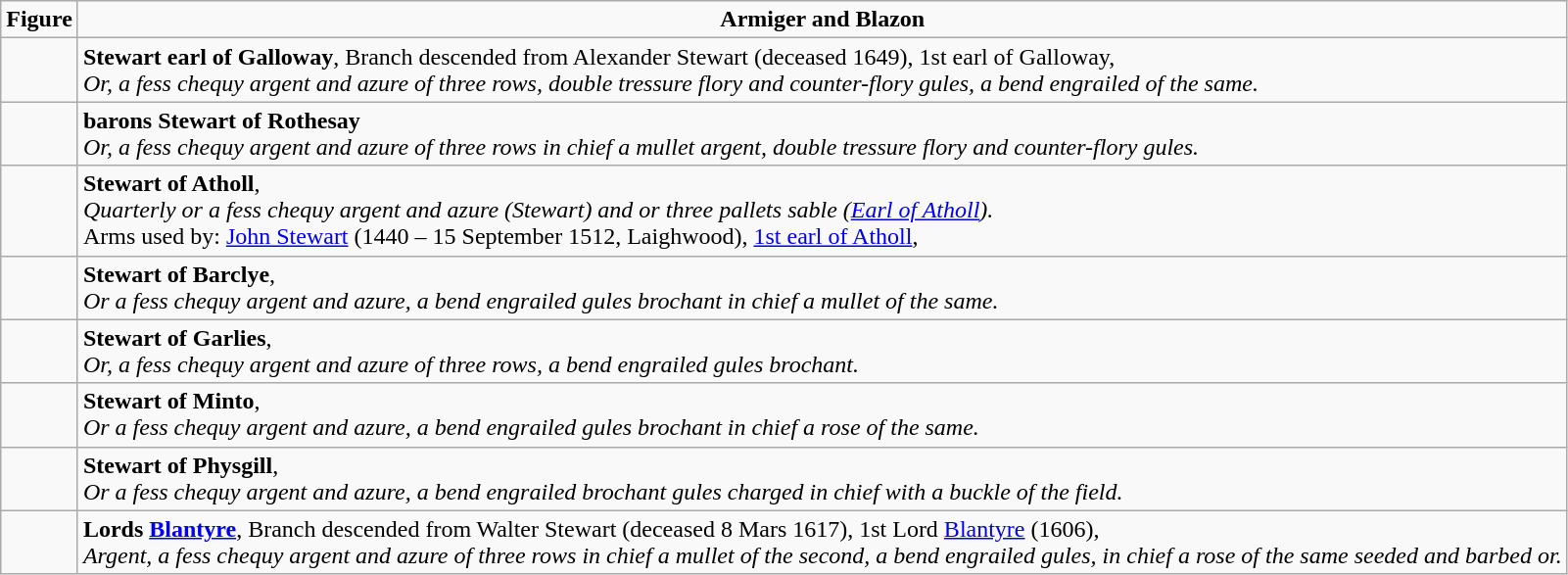<table class=wikitable>
<tr valign=top align=center>
<td width=»206"><strong>Figure</strong></td>
<td><strong>Armiger and Blazon</strong></td>
</tr>
<tr valign=top>
<td align=center></td>
<td><strong>Stewart earl of Galloway</strong>, Branch descended from Alexander Stewart (deceased 1649), 1st earl of Galloway,<br><em>Or, a fess chequy argent and azure of three rows, double tressure flory and counter-flory gules, a bend engrailed of the same.</em></td>
</tr>
<tr valign=top>
<td align=center></td>
<td><strong>barons Stewart of Rothesay</strong><br><em>Or, a fess chequy argent and azure of three rows in chief a mullet argent, double tressure flory and counter-flory gules.</em></td>
</tr>
<tr valign=top>
<td align=center></td>
<td><strong>Stewart of Atholl</strong>,<br><em>Quarterly or a fess chequy argent and azure (Stewart) and or three pallets sable (<a href='#'>Earl of Atholl</a>).</em><br>Arms used by: <a href='#'>John Stewart</a> (1440 – 15 September 1512, Laighwood), <a href='#'>1st earl of Atholl</a>,</td>
</tr>
<tr valign=top>
<td align=center></td>
<td><strong>Stewart of Barclye</strong>,<br><em>Or a fess chequy argent and azure, a bend engrailed gules brochant in chief a mullet of the same.</em></td>
</tr>
<tr valign=top>
<td align=center></td>
<td><strong>Stewart of Garlies</strong>,<br><em>Or, a fess chequy argent and azure of three rows, a bend engrailed gules brochant.</em></td>
</tr>
<tr valign=top>
<td align=center></td>
<td><strong>Stewart of Minto</strong>,<br><em>Or a fess chequy argent and azure, a bend engrailed gules brochant in chief a rose of the same.</em></td>
</tr>
<tr valign=top>
<td align=center></td>
<td><strong>Stewart of Physgill</strong>,<br><em>Or a fess chequy argent and azure, a bend engrailed brochant gules charged in chief with a buckle of the field.</em></td>
</tr>
<tr valign=top>
<td align=center></td>
<td><strong>Lords <a href='#'>Blantyre</a></strong>, Branch descended from Walter Stewart (deceased 8 Mars 1617), 1st Lord <a href='#'>Blantyre</a> (1606),<br><em>Argent, a fess chequy argent and azure of three rows in chief a mullet of the second, a bend engrailed gules, in chief a rose of the same seeded and barbed or.</em></td>
</tr>
</table>
